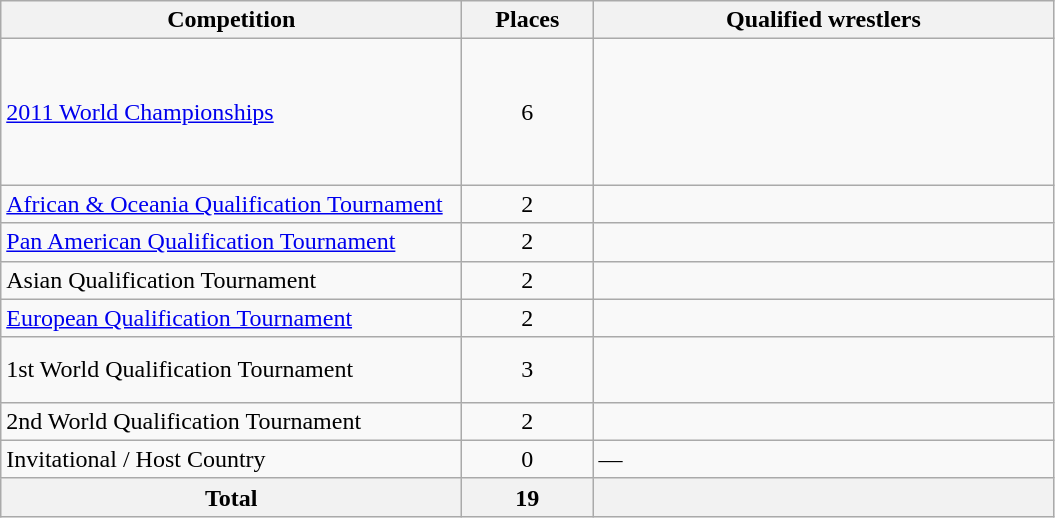<table class = "wikitable">
<tr>
<th width=300>Competition</th>
<th width=80>Places</th>
<th width=300>Qualified wrestlers</th>
</tr>
<tr>
<td><a href='#'>2011 World Championships</a></td>
<td align="center">6</td>
<td><br><br><br><br><br></td>
</tr>
<tr>
<td><a href='#'>African & Oceania Qualification Tournament</a></td>
<td align="center">2</td>
<td><br></td>
</tr>
<tr>
<td><a href='#'>Pan American Qualification Tournament</a></td>
<td align="center">2</td>
<td><br></td>
</tr>
<tr>
<td>Asian Qualification Tournament</td>
<td align="center">2</td>
<td><br></td>
</tr>
<tr>
<td><a href='#'>European Qualification Tournament</a></td>
<td align="center">2</td>
<td><br></td>
</tr>
<tr>
<td>1st World Qualification Tournament</td>
<td align="center">3</td>
<td><br><br></td>
</tr>
<tr>
<td>2nd World Qualification Tournament</td>
<td align="center">2</td>
<td><br></td>
</tr>
<tr>
<td>Invitational / Host Country</td>
<td align="center">0</td>
<td>—</td>
</tr>
<tr>
<th>Total</th>
<th>19</th>
<th></th>
</tr>
</table>
